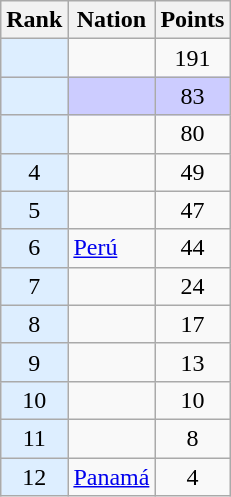<table class="wikitable sortable" style="text-align:center">
<tr>
<th>Rank</th>
<th>Nation</th>
<th>Points</th>
</tr>
<tr>
<td bgcolor = DDEEFF></td>
<td align=left></td>
<td>191</td>
</tr>
<tr style="background-color:#ccccff">
<td bgcolor = DDEEFF></td>
<td align=left></td>
<td>83</td>
</tr>
<tr>
<td bgcolor = DDEEFF></td>
<td align=left></td>
<td>80</td>
</tr>
<tr>
<td bgcolor = DDEEFF>4</td>
<td align=left></td>
<td>49</td>
</tr>
<tr>
<td bgcolor = DDEEFF>5</td>
<td align=left></td>
<td>47</td>
</tr>
<tr>
<td bgcolor = DDEEFF>6</td>
<td align=left> <a href='#'>Perú</a></td>
<td>44</td>
</tr>
<tr>
<td bgcolor = DDEEFF>7</td>
<td align=left></td>
<td>24</td>
</tr>
<tr>
<td bgcolor = DDEEFF>8</td>
<td align=left></td>
<td>17</td>
</tr>
<tr>
<td bgcolor = DDEEFF>9</td>
<td align=left></td>
<td>13</td>
</tr>
<tr>
<td bgcolor = DDEEFF>10</td>
<td align=left></td>
<td>10</td>
</tr>
<tr>
<td bgcolor = DDEEFF>11</td>
<td align=left></td>
<td>8</td>
</tr>
<tr>
<td bgcolor = DDEEFF>12</td>
<td align=left> <a href='#'>Panamá</a></td>
<td>4</td>
</tr>
</table>
